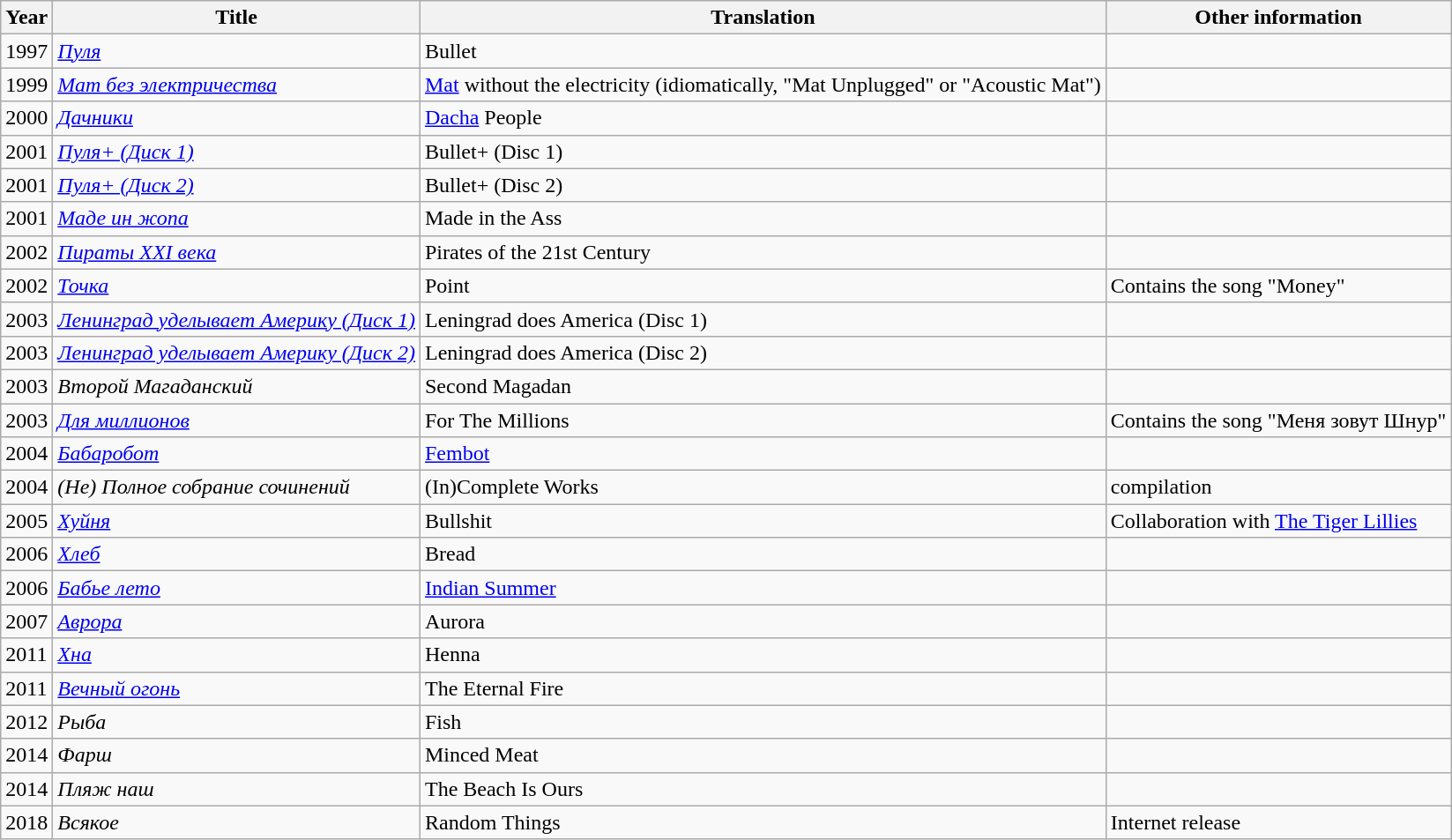<table class="wikitable">
<tr>
<th>Year</th>
<th>Title</th>
<th>Translation</th>
<th>Other information</th>
</tr>
<tr>
<td>1997</td>
<td><em><a href='#'>Пуля</a></em></td>
<td>Bullet</td>
<td></td>
</tr>
<tr>
<td>1999</td>
<td><em><a href='#'>Мат без электричества</a></em></td>
<td><a href='#'>Mat</a> without the electricity (idiomatically, "Mat Unplugged" or "Acoustic Mat")</td>
<td></td>
</tr>
<tr>
<td>2000</td>
<td><em><a href='#'>Дачники</a></em></td>
<td><a href='#'>Dacha</a> People</td>
<td></td>
</tr>
<tr>
<td>2001</td>
<td><em><a href='#'>Пуля+ (Диск 1)</a></em></td>
<td>Bullet+ (Disc 1)</td>
<td></td>
</tr>
<tr>
<td>2001</td>
<td><em><a href='#'>Пуля+ (Диск 2)</a></em></td>
<td>Bullet+ (Disc 2)</td>
<td></td>
</tr>
<tr>
<td>2001</td>
<td><em><a href='#'>Маде ин жопа</a></em></td>
<td>Made in the Ass</td>
<td></td>
</tr>
<tr>
<td>2002</td>
<td><em><a href='#'>Пираты XXI века</a></em></td>
<td>Pirates of the 21st Century</td>
<td></td>
</tr>
<tr>
<td>2002</td>
<td><em><a href='#'>Точка</a></em></td>
<td>Point</td>
<td>Contains the song "Money"</td>
</tr>
<tr>
<td>2003</td>
<td><em><a href='#'>Ленинград уделывает Америку (Диск 1)</a></em></td>
<td>Leningrad does America (Disc 1)</td>
<td></td>
</tr>
<tr>
<td>2003</td>
<td><em><a href='#'>Ленинград уделывает Америку (Диск 2)</a></em></td>
<td>Leningrad does America (Disc 2)</td>
<td></td>
</tr>
<tr>
<td>2003</td>
<td><em>Второй Магаданский</em></td>
<td>Second Magadan</td>
<td></td>
</tr>
<tr>
<td>2003</td>
<td><em><a href='#'>Для миллионов</a></em></td>
<td>For The Millions</td>
<td>Contains the song "Меня зовут Шнур"</td>
</tr>
<tr>
<td>2004</td>
<td><em><a href='#'>Бабаробот</a></em></td>
<td><a href='#'>Fembot</a></td>
<td></td>
</tr>
<tr>
<td>2004</td>
<td><em>(Не) Полное собрание сочинений</em></td>
<td>(In)Complete Works</td>
<td>compilation</td>
</tr>
<tr>
<td>2005</td>
<td><em><a href='#'>Хуйня</a></em></td>
<td>Bullshit</td>
<td>Collaboration with <a href='#'>The Tiger Lillies</a></td>
</tr>
<tr>
<td>2006</td>
<td><em><a href='#'>Хлеб</a></em></td>
<td>Bread</td>
<td></td>
</tr>
<tr>
<td>2006</td>
<td><em><a href='#'>Бабье лето</a></em></td>
<td><a href='#'>Indian Summer</a></td>
<td></td>
</tr>
<tr>
<td>2007</td>
<td><em><a href='#'>Аврора</a></em></td>
<td>Aurora</td>
<td></td>
</tr>
<tr>
<td>2011</td>
<td><em><a href='#'>Хна</a></em></td>
<td>Henna</td>
<td></td>
</tr>
<tr>
<td>2011</td>
<td><em><a href='#'>Вечный огонь</a></em></td>
<td>The Eternal Fire</td>
<td></td>
</tr>
<tr>
<td>2012</td>
<td><em>Рыба</em></td>
<td>Fish</td>
<td></td>
</tr>
<tr>
<td>2014</td>
<td><em>Фарш</em></td>
<td>Minced Meat</td>
<td></td>
</tr>
<tr>
<td>2014</td>
<td><em>Пляж наш</em></td>
<td>The Beach Is Ours</td>
<td></td>
</tr>
<tr>
<td>2018</td>
<td><em>Всякое</em></td>
<td>Random Things</td>
<td>Internet release</td>
</tr>
</table>
